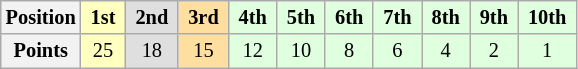<table class="wikitable" style="font-size:85%; text-align:center">
<tr>
<th>Position</th>
<td style="background:#ffffbf"> <strong>1st</strong> </td>
<td style="background:#dfdfdf"> <strong>2nd</strong> </td>
<td style="background:#ffdf9f"> <strong>3rd</strong> </td>
<td style="background:#dfffdf"> <strong>4th</strong> </td>
<td style="background:#dfffdf"> <strong>5th</strong> </td>
<td style="background:#dfffdf"> <strong>6th</strong> </td>
<td style="background:#dfffdf"> <strong>7th</strong> </td>
<td style="background:#dfffdf"> <strong>8th</strong> </td>
<td style="background:#dfffdf"> <strong>9th</strong> </td>
<td style="background:#dfffdf"> <strong>10th</strong> </td>
</tr>
<tr>
<th>Points</th>
<td style="background:#ffffbf">25</td>
<td style="background:#dfdfdf">18</td>
<td style="background:#ffdf9f">15</td>
<td style="background:#dfffdf">12</td>
<td style="background:#dfffdf">10</td>
<td style="background:#dfffdf">8</td>
<td style="background:#dfffdf">6</td>
<td style="background:#dfffdf">4</td>
<td style="background:#dfffdf">2</td>
<td style="background:#dfffdf">1</td>
</tr>
</table>
